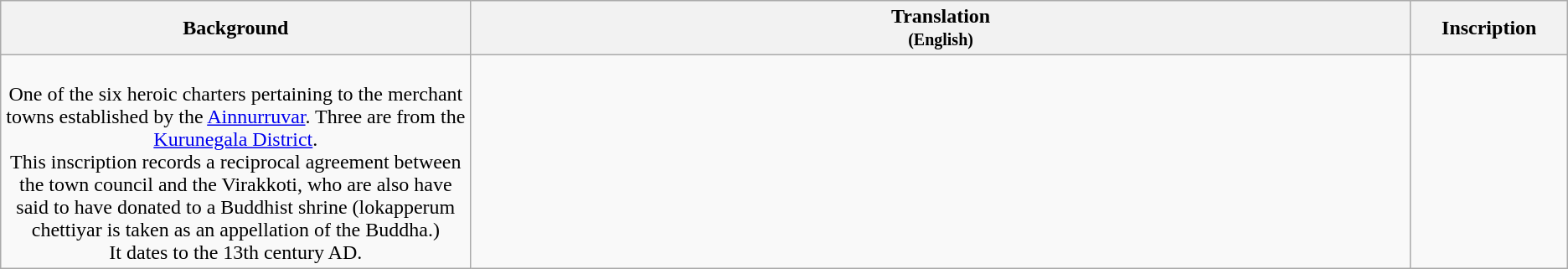<table class="wikitable centre">
<tr>
<th scope="col" align=left>Background<br></th>
<th>Translation<br><small>(English)</small></th>
<th>Inscription<br></th>
</tr>
<tr>
<td align=center width="30%"><br>One of the six heroic charters pertaining to the merchant towns established by the <a href='#'>Ainnurruvar</a>. Three are from the <a href='#'>Kurunegala District</a>.<br>This inscription records a reciprocal agreement between the town council and the Virakkoti, who are also have said to have donated to a Buddhist shrine (lokapperum chettiyar is taken as an appellation of the Buddha.)<br>It dates to the 13th century AD.</td>
<td align=left></td>
<td align=center width="10%"><br></td>
</tr>
</table>
